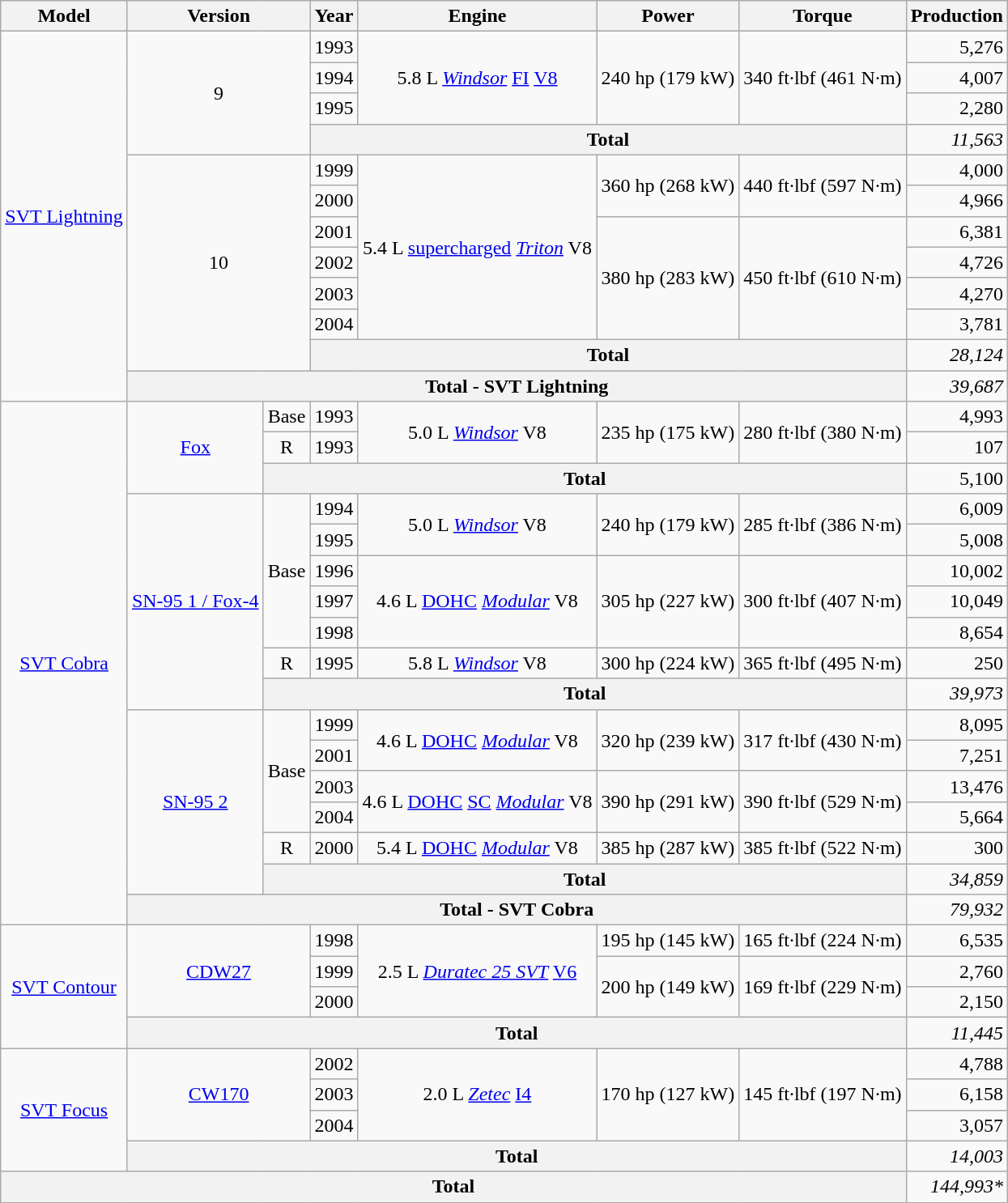<table class=wikitable>
<tr>
<th>Model</th>
<th colspan=2>Version</th>
<th>Year</th>
<th>Engine</th>
<th>Power</th>
<th>Torque</th>
<th>Production</th>
</tr>
<tr align=center>
<td rowspan=12><a href='#'>SVT Lightning</a></td>
<td rowspan=4 colspan=2>9</td>
<td>1993</td>
<td rowspan=3>5.8 L <em><a href='#'>Windsor</a></em> <a href='#'>FI</a> <a href='#'>V8</a></td>
<td rowspan=3>240 hp (179 kW)</td>
<td rowspan=3>340 ft·lbf (461 N·m)</td>
<td align=right>5,276</td>
</tr>
<tr align=center>
<td>1994</td>
<td align=right>4,007</td>
</tr>
<tr align=center>
<td>1995</td>
<td align=right>2,280</td>
</tr>
<tr align=right>
<th colspan=4>Total</th>
<td><em>11,563</em></td>
</tr>
<tr align=center>
<td rowspan=7 colspan=2>10</td>
<td>1999</td>
<td rowspan=6>5.4 L <a href='#'>supercharged</a> <em><a href='#'>Triton</a></em> V8</td>
<td rowspan=2>360 hp (268 kW)</td>
<td rowspan=2>440 ft·lbf (597 N·m)</td>
<td align=right>4,000</td>
</tr>
<tr align=center>
<td>2000</td>
<td align=right>4,966</td>
</tr>
<tr align=center>
<td>2001</td>
<td rowspan=4>380 hp (283 kW)</td>
<td rowspan=4>450 ft·lbf (610 N·m)</td>
<td align=right>6,381</td>
</tr>
<tr align=center>
<td>2002</td>
<td align=right>4,726</td>
</tr>
<tr align=center>
<td>2003</td>
<td align=right>4,270</td>
</tr>
<tr align=center>
<td>2004</td>
<td align=right>3,781</td>
</tr>
<tr align=right>
<th colspan=4>Total</th>
<td><em>28,124</em></td>
</tr>
<tr align=right>
<th colspan=6>Total - SVT Lightning</th>
<td><em>39,687</em></td>
</tr>
<tr align=center>
<td rowspan=17><a href='#'>SVT Cobra</a></td>
<td rowspan=3><a href='#'>Fox</a></td>
<td>Base</td>
<td>1993</td>
<td rowspan=2>5.0 L <em><a href='#'>Windsor</a></em> V8</td>
<td rowspan=2>235 hp (175 kW)</td>
<td rowspan=2>280 ft·lbf (380 N·m)</td>
<td align=right>4,993</td>
</tr>
<tr align=center>
<td>R</td>
<td>1993</td>
<td align=right>107</td>
</tr>
<tr align=right>
<th colspan=5>Total</th>
<td>5,100</td>
</tr>
<tr align=center>
<td rowspan=7><a href='#'>SN-95 1 / Fox-4</a></td>
<td rowspan=5>Base</td>
<td>1994</td>
<td rowspan=2>5.0 L <em><a href='#'>Windsor</a></em> V8</td>
<td rowspan=2>240 hp (179 kW)</td>
<td rowspan=2>285 ft·lbf (386 N·m)</td>
<td align=right>6,009</td>
</tr>
<tr align=center>
<td>1995</td>
<td align=right>5,008</td>
</tr>
<tr align=center>
<td>1996</td>
<td rowspan=3>4.6 L <a href='#'>DOHC</a> <em><a href='#'>Modular</a></em> V8</td>
<td rowspan=3>305 hp (227 kW)</td>
<td rowspan=3>300 ft·lbf (407 N·m)</td>
<td align=right>10,002</td>
</tr>
<tr align=center>
<td>1997</td>
<td align=right>10,049</td>
</tr>
<tr align=center>
<td>1998</td>
<td align=right>8,654</td>
</tr>
<tr align=center>
<td>R</td>
<td>1995</td>
<td>5.8 L <em><a href='#'>Windsor</a></em> V8</td>
<td>300 hp (224 kW)</td>
<td>365 ft·lbf (495 N·m)</td>
<td align=right>250</td>
</tr>
<tr align=right>
<th colspan=5>Total</th>
<td><em>39,973</em></td>
</tr>
<tr align=center>
<td rowspan=6><a href='#'>SN-95 2</a></td>
<td rowspan=4>Base</td>
<td>1999</td>
<td rowspan=2>4.6 L <a href='#'>DOHC</a> <em><a href='#'>Modular</a></em> V8</td>
<td rowspan=2>320 hp (239 kW)</td>
<td rowspan=2>317 ft·lbf (430 N·m)</td>
<td align=right>8,095</td>
</tr>
<tr align=center>
<td>2001</td>
<td align=right>7,251</td>
</tr>
<tr align=center>
<td>2003</td>
<td rowspan=2>4.6 L <a href='#'>DOHC</a> <a href='#'>SC</a> <em><a href='#'>Modular</a></em> V8</td>
<td rowspan=2>390 hp (291 kW)</td>
<td rowspan=2>390 ft·lbf (529 N·m)</td>
<td align=right>13,476</td>
</tr>
<tr align=center>
<td>2004</td>
<td align=right>5,664</td>
</tr>
<tr align=center>
<td>R</td>
<td>2000</td>
<td>5.4 L <a href='#'>DOHC</a> <em><a href='#'>Modular</a></em> V8</td>
<td>385 hp (287 kW)</td>
<td>385 ft·lbf (522 N·m)</td>
<td align=right>300</td>
</tr>
<tr align=right>
<th colspan=5>Total</th>
<td><em>34,859</em></td>
</tr>
<tr align=right>
<th colspan=6>Total - SVT Cobra</th>
<td><em>79,932</em></td>
</tr>
<tr align=center>
<td rowspan=4><a href='#'>SVT Contour</a></td>
<td rowspan=3 colspan=2><a href='#'>CDW27</a></td>
<td>1998</td>
<td rowspan=3>2.5 L <em><a href='#'>Duratec 25 SVT</a></em> <a href='#'>V6</a></td>
<td>195 hp (145 kW)</td>
<td>165 ft·lbf (224 N·m)</td>
<td align=right>6,535</td>
</tr>
<tr align=center>
<td>1999</td>
<td rowspan=2>200 hp (149 kW)</td>
<td rowspan=2>169 ft·lbf (229 N·m)</td>
<td align=right>2,760</td>
</tr>
<tr align=center>
<td>2000</td>
<td align=right>2,150</td>
</tr>
<tr align=right>
<th colspan=6>Total</th>
<td><em>11,445</em></td>
</tr>
<tr align=center>
<td rowspan=4><a href='#'>SVT Focus</a></td>
<td rowspan=3 colspan=2><a href='#'>CW170</a></td>
<td>2002</td>
<td rowspan=3>2.0 L <em><a href='#'>Zetec</a></em> <a href='#'>I4</a></td>
<td rowspan=3>170 hp (127 kW)</td>
<td rowspan=3>145 ft·lbf (197 N·m)</td>
<td align=right>4,788</td>
</tr>
<tr align=center>
<td>2003</td>
<td align=right>6,158</td>
</tr>
<tr align=center>
<td>2004</td>
<td align=right>3,057</td>
</tr>
<tr align=right>
<th colspan=6>Total</th>
<td><em>14,003</em></td>
</tr>
<tr align=right>
<th colspan=7>Total</th>
<td><em>144,993*</em></td>
</tr>
</table>
